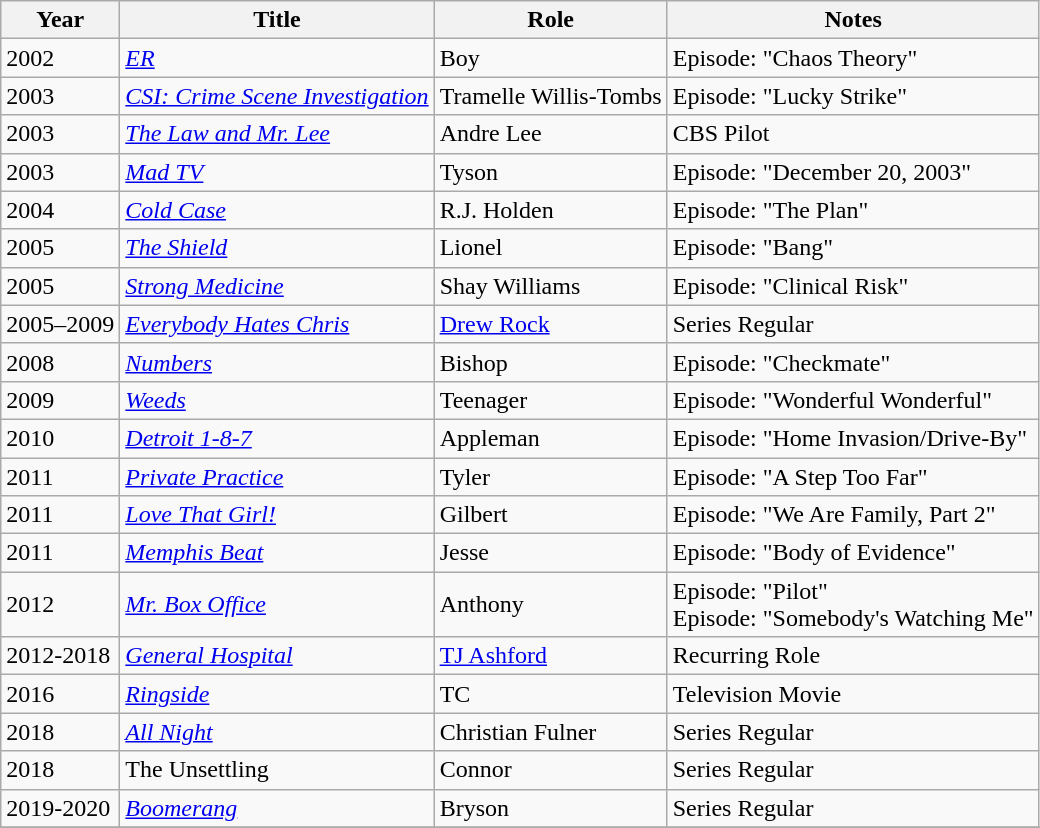<table class="wikitable">
<tr>
<th>Year</th>
<th>Title</th>
<th>Role</th>
<th>Notes</th>
</tr>
<tr>
<td>2002</td>
<td><em><a href='#'>ER</a></em></td>
<td>Boy</td>
<td>Episode: "Chaos Theory"</td>
</tr>
<tr>
<td>2003</td>
<td><em><a href='#'>CSI: Crime Scene Investigation</a></em></td>
<td>Tramelle Willis-Tombs</td>
<td>Episode: "Lucky Strike"</td>
</tr>
<tr>
<td>2003</td>
<td><em><a href='#'>The Law and Mr. Lee</a></em></td>
<td>Andre Lee</td>
<td>CBS Pilot</td>
</tr>
<tr>
<td>2003</td>
<td><em><a href='#'>Mad TV</a></em></td>
<td>Tyson</td>
<td>Episode: "December 20, 2003"</td>
</tr>
<tr>
<td>2004</td>
<td><em><a href='#'>Cold Case</a></em></td>
<td>R.J. Holden</td>
<td>Episode: "The Plan"</td>
</tr>
<tr>
<td>2005</td>
<td><em><a href='#'>The Shield</a></em></td>
<td>Lionel</td>
<td>Episode: "Bang"</td>
</tr>
<tr>
<td>2005</td>
<td><em><a href='#'>Strong Medicine</a></em></td>
<td>Shay Williams</td>
<td>Episode: "Clinical Risk"</td>
</tr>
<tr>
<td>2005–2009</td>
<td><em><a href='#'>Everybody Hates Chris</a></em></td>
<td><a href='#'>Drew Rock</a></td>
<td>Series Regular</td>
</tr>
<tr>
<td>2008</td>
<td><em><a href='#'>Numbers</a></em></td>
<td>Bishop</td>
<td>Episode: "Checkmate"</td>
</tr>
<tr>
<td>2009</td>
<td><em><a href='#'>Weeds</a></em></td>
<td>Teenager</td>
<td>Episode: "Wonderful Wonderful"</td>
</tr>
<tr>
<td>2010</td>
<td><em><a href='#'>Detroit 1-8-7</a></em></td>
<td>Appleman</td>
<td>Episode: "Home Invasion/Drive-By"</td>
</tr>
<tr>
<td>2011</td>
<td><em><a href='#'>Private Practice</a></em></td>
<td>Tyler</td>
<td>Episode: "A Step Too Far"</td>
</tr>
<tr>
<td>2011</td>
<td><em><a href='#'>Love That Girl!</a></em></td>
<td>Gilbert</td>
<td>Episode: "We Are Family, Part 2"</td>
</tr>
<tr>
<td>2011</td>
<td><em><a href='#'>Memphis Beat</a></em></td>
<td>Jesse</td>
<td>Episode: "Body of Evidence"</td>
</tr>
<tr>
<td>2012</td>
<td><em><a href='#'>Mr. Box Office</a></em></td>
<td>Anthony</td>
<td>Episode: "Pilot"<br>Episode: "Somebody's Watching Me"</td>
</tr>
<tr>
<td>2012-2018</td>
<td><em><a href='#'>General Hospital</a></em></td>
<td><a href='#'>TJ Ashford</a></td>
<td>Recurring Role</td>
</tr>
<tr>
<td>2016</td>
<td><em><a href='#'>Ringside</a></em></td>
<td>TC</td>
<td>Television Movie</td>
</tr>
<tr>
<td>2018</td>
<td><em><a href='#'>All Night</a></em></td>
<td>Christian Fulner</td>
<td>Series Regular</td>
</tr>
<tr>
<td>2018</td>
<td>The Unsettling</td>
<td>Connor</td>
<td>Series Regular</td>
</tr>
<tr>
<td>2019-2020</td>
<td><em><a href='#'>Boomerang</a></em></td>
<td>Bryson</td>
<td>Series Regular</td>
</tr>
<tr>
</tr>
</table>
